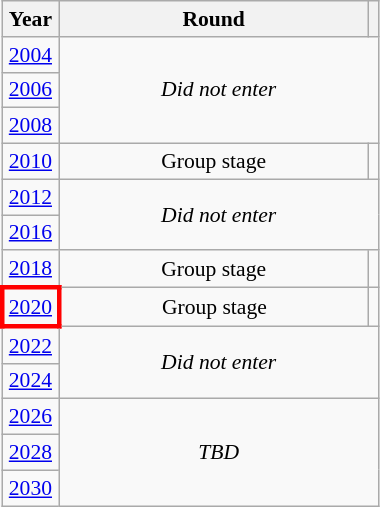<table class="wikitable" style="text-align: center; font-size:90%">
<tr>
<th>Year</th>
<th style="width:200px">Round</th>
<th></th>
</tr>
<tr>
<td><a href='#'>2004</a></td>
<td colspan="2" rowspan="3"><em>Did not enter</em></td>
</tr>
<tr>
<td><a href='#'>2006</a></td>
</tr>
<tr>
<td><a href='#'>2008</a></td>
</tr>
<tr>
<td><a href='#'>2010</a></td>
<td>Group stage</td>
<td></td>
</tr>
<tr>
<td><a href='#'>2012</a></td>
<td colspan="2" rowspan="2"><em>Did not enter</em></td>
</tr>
<tr>
<td><a href='#'>2016</a></td>
</tr>
<tr>
<td><a href='#'>2018</a></td>
<td>Group stage</td>
<td></td>
</tr>
<tr>
<td style="border: 3px solid red"><a href='#'>2020</a></td>
<td>Group stage</td>
<td></td>
</tr>
<tr>
<td><a href='#'>2022</a></td>
<td colspan="2" rowspan="2"><em>Did not enter</em></td>
</tr>
<tr>
<td><a href='#'>2024</a></td>
</tr>
<tr>
<td><a href='#'>2026</a></td>
<td colspan="2" rowspan="3"><em>TBD</em></td>
</tr>
<tr>
<td><a href='#'>2028</a></td>
</tr>
<tr>
<td><a href='#'>2030</a></td>
</tr>
</table>
